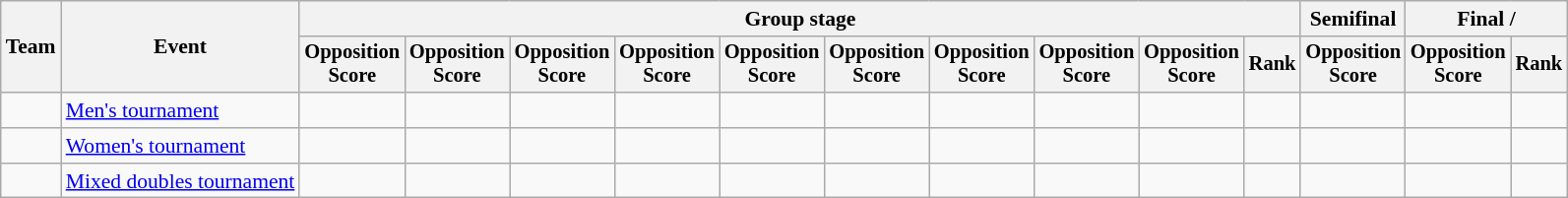<table class=wikitable style=font-size:90%;text-align:center>
<tr>
<th rowspan=2>Team</th>
<th rowspan=2>Event</th>
<th colspan=10>Group stage</th>
<th>Semifinal</th>
<th colspan=2>Final / </th>
</tr>
<tr style="font-size:95%">
<th>Opposition<br>Score</th>
<th>Opposition<br>Score</th>
<th>Opposition<br>Score</th>
<th>Opposition<br>Score</th>
<th>Opposition<br>Score</th>
<th>Opposition<br>Score</th>
<th>Opposition<br>Score</th>
<th>Opposition<br>Score</th>
<th>Opposition<br>Score</th>
<th>Rank</th>
<th>Opposition<br>Score</th>
<th>Opposition<br>Score</th>
<th>Rank</th>
</tr>
<tr>
<td align=left></td>
<td align=left><a href='#'>Men's tournament</a></td>
<td></td>
<td></td>
<td></td>
<td></td>
<td></td>
<td></td>
<td></td>
<td></td>
<td></td>
<td></td>
<td></td>
<td></td>
<td></td>
</tr>
<tr>
<td align=left></td>
<td align=left><a href='#'>Women's tournament</a></td>
<td></td>
<td></td>
<td></td>
<td></td>
<td></td>
<td></td>
<td></td>
<td></td>
<td></td>
<td></td>
<td></td>
<td></td>
<td></td>
</tr>
<tr>
<td align=left></td>
<td align=left><a href='#'>Mixed doubles tournament</a></td>
<td></td>
<td></td>
<td></td>
<td></td>
<td></td>
<td></td>
<td></td>
<td></td>
<td></td>
<td></td>
<td></td>
<td></td>
<td></td>
</tr>
</table>
